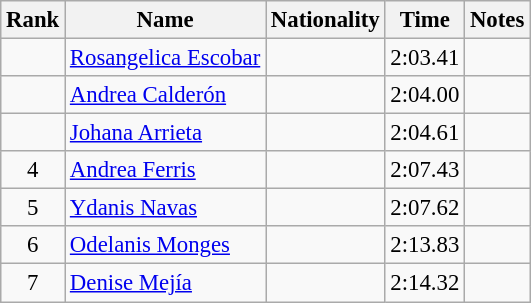<table class="wikitable sortable" style="text-align:center;font-size:95%">
<tr>
<th>Rank</th>
<th>Name</th>
<th>Nationality</th>
<th>Time</th>
<th>Notes</th>
</tr>
<tr>
<td></td>
<td align=left><a href='#'>Rosangelica Escobar</a></td>
<td align=left></td>
<td>2:03.41</td>
<td></td>
</tr>
<tr>
<td></td>
<td align=left><a href='#'>Andrea Calderón</a></td>
<td align=left></td>
<td>2:04.00</td>
<td></td>
</tr>
<tr>
<td></td>
<td align=left><a href='#'>Johana Arrieta</a></td>
<td align=left></td>
<td>2:04.61</td>
<td></td>
</tr>
<tr>
<td>4</td>
<td align=left><a href='#'>Andrea Ferris</a></td>
<td align=left></td>
<td>2:07.43</td>
<td></td>
</tr>
<tr>
<td>5</td>
<td align=left><a href='#'>Ydanis Navas</a></td>
<td align=left></td>
<td>2:07.62</td>
<td></td>
</tr>
<tr>
<td>6</td>
<td align=left><a href='#'>Odelanis Monges</a></td>
<td align=left></td>
<td>2:13.83</td>
<td></td>
</tr>
<tr>
<td>7</td>
<td align=left><a href='#'>Denise Mejía</a></td>
<td align=left></td>
<td>2:14.32</td>
<td></td>
</tr>
</table>
